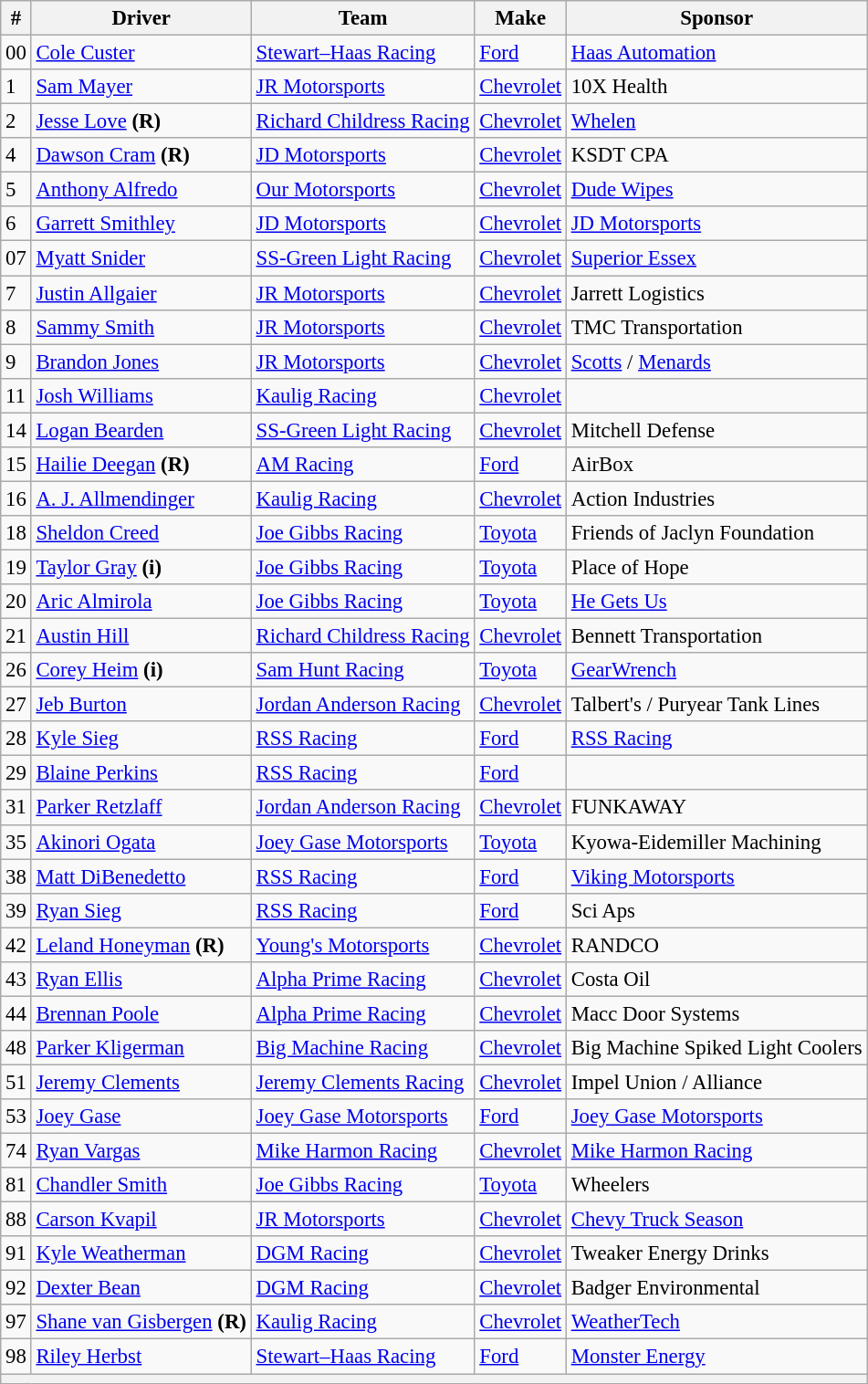<table class="wikitable" style="font-size: 95%;">
<tr>
<th>#</th>
<th>Driver</th>
<th>Team</th>
<th>Make</th>
<th>Sponsor</th>
</tr>
<tr>
<td>00</td>
<td><a href='#'>Cole Custer</a></td>
<td><a href='#'>Stewart–Haas Racing</a></td>
<td><a href='#'>Ford</a></td>
<td><a href='#'>Haas Automation</a></td>
</tr>
<tr>
<td>1</td>
<td><a href='#'>Sam Mayer</a></td>
<td><a href='#'>JR Motorsports</a></td>
<td><a href='#'>Chevrolet</a></td>
<td>10X Health</td>
</tr>
<tr>
<td>2</td>
<td><a href='#'>Jesse Love</a> <strong>(R)</strong></td>
<td><a href='#'>Richard Childress Racing</a></td>
<td><a href='#'>Chevrolet</a></td>
<td><a href='#'>Whelen</a></td>
</tr>
<tr>
<td>4</td>
<td><a href='#'>Dawson Cram</a> <strong>(R)</strong></td>
<td><a href='#'>JD Motorsports</a></td>
<td><a href='#'>Chevrolet</a></td>
<td>KSDT CPA</td>
</tr>
<tr>
<td>5</td>
<td><a href='#'>Anthony Alfredo</a></td>
<td><a href='#'>Our Motorsports</a></td>
<td><a href='#'>Chevrolet</a></td>
<td><a href='#'>Dude Wipes</a></td>
</tr>
<tr>
<td>6</td>
<td><a href='#'>Garrett Smithley</a></td>
<td><a href='#'>JD Motorsports</a></td>
<td><a href='#'>Chevrolet</a></td>
<td><a href='#'>JD Motorsports</a></td>
</tr>
<tr>
<td>07</td>
<td><a href='#'>Myatt Snider</a></td>
<td><a href='#'>SS-Green Light Racing</a></td>
<td><a href='#'>Chevrolet</a></td>
<td><a href='#'>Superior Essex</a></td>
</tr>
<tr>
<td>7</td>
<td><a href='#'>Justin Allgaier</a></td>
<td><a href='#'>JR Motorsports</a></td>
<td><a href='#'>Chevrolet</a></td>
<td>Jarrett Logistics</td>
</tr>
<tr>
<td>8</td>
<td><a href='#'>Sammy Smith</a></td>
<td><a href='#'>JR Motorsports</a></td>
<td><a href='#'>Chevrolet</a></td>
<td>TMC Transportation</td>
</tr>
<tr>
<td>9</td>
<td><a href='#'>Brandon Jones</a></td>
<td><a href='#'>JR Motorsports</a></td>
<td><a href='#'>Chevrolet</a></td>
<td><a href='#'>Scotts</a> / <a href='#'>Menards</a></td>
</tr>
<tr>
<td>11</td>
<td><a href='#'>Josh Williams</a></td>
<td><a href='#'>Kaulig Racing</a></td>
<td><a href='#'>Chevrolet</a></td>
<td></td>
</tr>
<tr>
<td>14</td>
<td><a href='#'>Logan Bearden</a></td>
<td><a href='#'>SS-Green Light Racing</a></td>
<td><a href='#'>Chevrolet</a></td>
<td>Mitchell Defense</td>
</tr>
<tr>
<td>15</td>
<td><a href='#'>Hailie Deegan</a> <strong>(R)</strong></td>
<td><a href='#'>AM Racing</a></td>
<td><a href='#'>Ford</a></td>
<td>AirBox</td>
</tr>
<tr>
<td>16</td>
<td><a href='#'>A. J. Allmendinger</a></td>
<td><a href='#'>Kaulig Racing</a></td>
<td><a href='#'>Chevrolet</a></td>
<td>Action Industries</td>
</tr>
<tr>
<td>18</td>
<td><a href='#'>Sheldon Creed</a></td>
<td><a href='#'>Joe Gibbs Racing</a></td>
<td><a href='#'>Toyota</a></td>
<td>Friends of Jaclyn Foundation</td>
</tr>
<tr>
<td>19</td>
<td><a href='#'>Taylor Gray</a> <strong>(i)</strong></td>
<td><a href='#'>Joe Gibbs Racing</a></td>
<td><a href='#'>Toyota</a></td>
<td>Place of Hope</td>
</tr>
<tr>
<td>20</td>
<td><a href='#'>Aric Almirola</a></td>
<td><a href='#'>Joe Gibbs Racing</a></td>
<td><a href='#'>Toyota</a></td>
<td><a href='#'>He Gets Us</a></td>
</tr>
<tr>
<td>21</td>
<td><a href='#'>Austin Hill</a></td>
<td><a href='#'>Richard Childress Racing</a></td>
<td><a href='#'>Chevrolet</a></td>
<td>Bennett Transportation</td>
</tr>
<tr>
<td>26</td>
<td><a href='#'>Corey Heim</a> <strong>(i)</strong></td>
<td><a href='#'>Sam Hunt Racing</a></td>
<td><a href='#'>Toyota</a></td>
<td><a href='#'>GearWrench</a></td>
</tr>
<tr>
<td>27</td>
<td><a href='#'>Jeb Burton</a></td>
<td><a href='#'>Jordan Anderson Racing</a></td>
<td><a href='#'>Chevrolet</a></td>
<td>Talbert's / Puryear Tank Lines</td>
</tr>
<tr>
<td>28</td>
<td><a href='#'>Kyle Sieg</a></td>
<td><a href='#'>RSS Racing</a></td>
<td><a href='#'>Ford</a></td>
<td><a href='#'>RSS Racing</a></td>
</tr>
<tr>
<td>29</td>
<td><a href='#'>Blaine Perkins</a></td>
<td><a href='#'>RSS Racing</a></td>
<td><a href='#'>Ford</a></td>
<td></td>
</tr>
<tr>
<td>31</td>
<td><a href='#'>Parker Retzlaff</a></td>
<td><a href='#'>Jordan Anderson Racing</a></td>
<td><a href='#'>Chevrolet</a></td>
<td>FUNKAWAY</td>
</tr>
<tr>
<td>35</td>
<td><a href='#'>Akinori Ogata</a></td>
<td><a href='#'>Joey Gase Motorsports</a></td>
<td><a href='#'>Toyota</a></td>
<td>Kyowa-Eidemiller Machining</td>
</tr>
<tr>
<td>38</td>
<td><a href='#'>Matt DiBenedetto</a></td>
<td><a href='#'>RSS Racing</a></td>
<td><a href='#'>Ford</a></td>
<td><a href='#'>Viking Motorsports</a></td>
</tr>
<tr>
<td>39</td>
<td><a href='#'>Ryan Sieg</a></td>
<td><a href='#'>RSS Racing</a></td>
<td><a href='#'>Ford</a></td>
<td>Sci Aps</td>
</tr>
<tr>
<td>42</td>
<td><a href='#'>Leland Honeyman</a> <strong>(R)</strong></td>
<td><a href='#'>Young's Motorsports</a></td>
<td><a href='#'>Chevrolet</a></td>
<td>RANDCO</td>
</tr>
<tr>
<td>43</td>
<td><a href='#'>Ryan Ellis</a></td>
<td><a href='#'>Alpha Prime Racing</a></td>
<td><a href='#'>Chevrolet</a></td>
<td>Costa Oil</td>
</tr>
<tr>
<td>44</td>
<td><a href='#'>Brennan Poole</a></td>
<td><a href='#'>Alpha Prime Racing</a></td>
<td><a href='#'>Chevrolet</a></td>
<td>Macc Door Systems</td>
</tr>
<tr>
<td>48</td>
<td><a href='#'>Parker Kligerman</a></td>
<td><a href='#'>Big Machine Racing</a></td>
<td><a href='#'>Chevrolet</a></td>
<td nowrap>Big Machine Spiked Light Coolers</td>
</tr>
<tr>
<td>51</td>
<td><a href='#'>Jeremy Clements</a></td>
<td nowrap><a href='#'>Jeremy Clements Racing</a></td>
<td><a href='#'>Chevrolet</a></td>
<td>Impel Union / Alliance</td>
</tr>
<tr>
<td>53</td>
<td><a href='#'>Joey Gase</a></td>
<td><a href='#'>Joey Gase Motorsports</a></td>
<td><a href='#'>Ford</a></td>
<td><a href='#'>Joey Gase Motorsports</a></td>
</tr>
<tr>
<td>74</td>
<td><a href='#'>Ryan Vargas</a></td>
<td><a href='#'>Mike Harmon Racing</a></td>
<td><a href='#'>Chevrolet</a></td>
<td><a href='#'>Mike Harmon Racing</a></td>
</tr>
<tr>
<td>81</td>
<td><a href='#'>Chandler Smith</a></td>
<td><a href='#'>Joe Gibbs Racing</a></td>
<td><a href='#'>Toyota</a></td>
<td>Wheelers</td>
</tr>
<tr>
<td>88</td>
<td><a href='#'>Carson Kvapil</a></td>
<td><a href='#'>JR Motorsports</a></td>
<td><a href='#'>Chevrolet</a></td>
<td><a href='#'>Chevy Truck Season</a></td>
</tr>
<tr>
<td>91</td>
<td><a href='#'>Kyle Weatherman</a></td>
<td><a href='#'>DGM Racing</a></td>
<td><a href='#'>Chevrolet</a></td>
<td>Tweaker Energy Drinks</td>
</tr>
<tr>
<td>92</td>
<td><a href='#'>Dexter Bean</a></td>
<td><a href='#'>DGM Racing</a></td>
<td><a href='#'>Chevrolet</a></td>
<td>Badger Environmental</td>
</tr>
<tr>
<td>97</td>
<td nowrap><a href='#'>Shane van Gisbergen</a> <strong>(R)</strong></td>
<td><a href='#'>Kaulig Racing</a></td>
<td><a href='#'>Chevrolet</a></td>
<td><a href='#'>WeatherTech</a></td>
</tr>
<tr>
<td>98</td>
<td><a href='#'>Riley Herbst</a></td>
<td><a href='#'>Stewart–Haas Racing</a></td>
<td><a href='#'>Ford</a></td>
<td><a href='#'>Monster Energy</a></td>
</tr>
<tr>
<th colspan="5"></th>
</tr>
</table>
